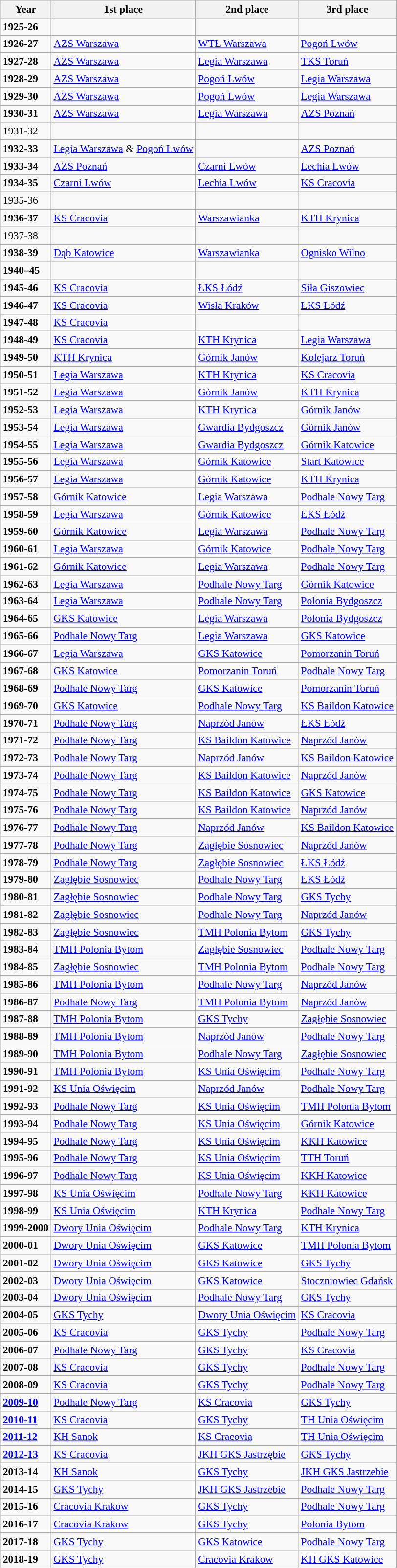<table class="wikitable" style="font-size:90%">
<tr>
<th>Year</th>
<th>1st place</th>
<th>2nd place</th>
<th>3rd place</th>
</tr>
<tr>
<td><strong>1925-26</strong></td>
<td></td>
<td></td>
<td></td>
</tr>
<tr>
<td><strong>1926-27</strong></td>
<td><a href='#'>AZS Warszawa</a></td>
<td><a href='#'>WTŁ Warszawa</a></td>
<td><a href='#'>Pogoń Lwów</a></td>
</tr>
<tr>
<td><strong>1927-28</strong></td>
<td><a href='#'>AZS Warszawa</a></td>
<td><a href='#'>Legia Warszawa</a></td>
<td><a href='#'>TKS Toruń</a></td>
</tr>
<tr>
<td><strong>1928-29</strong></td>
<td><a href='#'>AZS Warszawa</a></td>
<td><a href='#'>Pogoń Lwów</a></td>
<td><a href='#'>Legia Warszawa</a></td>
</tr>
<tr>
<td><strong>1929-30</strong></td>
<td><a href='#'>AZS Warszawa</a></td>
<td><a href='#'>Pogoń Lwów</a></td>
<td><a href='#'>Legia Warszawa</a></td>
</tr>
<tr>
<td><strong>1930-31</strong></td>
<td><a href='#'>AZS Warszawa</a></td>
<td><a href='#'>Legia Warszawa</a></td>
<td><a href='#'>AZS Poznań</a></td>
</tr>
<tr>
<td>1931-32</td>
<td></td>
<td></td>
<td></td>
</tr>
<tr>
<td><strong>1932-33</strong></td>
<td><a href='#'>Legia Warszawa</a> & <a href='#'>Pogoń Lwów</a></td>
<td></td>
<td><a href='#'>AZS Poznań</a></td>
</tr>
<tr>
<td><strong>1933-34</strong></td>
<td><a href='#'>AZS Poznań</a></td>
<td><a href='#'>Czarni Lwów</a></td>
<td><a href='#'>Lechia Lwów</a></td>
</tr>
<tr>
<td><strong>1934-35</strong></td>
<td><a href='#'>Czarni Lwów</a></td>
<td><a href='#'>Lechia Lwów</a></td>
<td><a href='#'>KS Cracovia</a></td>
</tr>
<tr>
<td>1935-36</td>
<td></td>
<td></td>
<td></td>
</tr>
<tr>
<td><strong>1936-37</strong></td>
<td><a href='#'>KS Cracovia</a></td>
<td><a href='#'>Warszawianka</a></td>
<td><a href='#'>KTH Krynica</a></td>
</tr>
<tr>
<td>1937-38</td>
<td></td>
<td></td>
<td></td>
</tr>
<tr>
<td><strong>1938-39</strong></td>
<td><a href='#'>Dąb Katowice</a></td>
<td><a href='#'>Warszawianka</a></td>
<td><a href='#'>Ognisko Wilno</a></td>
</tr>
<tr>
<td><strong>1940–45</strong></td>
<td></td>
<td></td>
<td></td>
</tr>
<tr>
<td><strong>1945-46</strong></td>
<td><a href='#'>KS Cracovia</a></td>
<td><a href='#'>ŁKS Łódź</a></td>
<td><a href='#'>Siła Giszowiec</a></td>
</tr>
<tr>
<td><strong>1946-47</strong></td>
<td><a href='#'>KS Cracovia</a></td>
<td><a href='#'>Wisła Kraków</a></td>
<td><a href='#'>ŁKS Łódź</a></td>
</tr>
<tr>
<td><strong>1947-48</strong></td>
<td><a href='#'>KS Cracovia</a></td>
<td></td>
<td></td>
</tr>
<tr>
<td><strong>1948-49</strong></td>
<td><a href='#'>KS Cracovia</a></td>
<td><a href='#'>KTH Krynica</a></td>
<td><a href='#'>Legia Warszawa</a></td>
</tr>
<tr>
<td><strong>1949-50</strong></td>
<td><a href='#'>KTH Krynica</a></td>
<td><a href='#'>Górnik Janów</a></td>
<td><a href='#'>Kolejarz Toruń</a></td>
</tr>
<tr>
<td><strong>1950-51</strong></td>
<td><a href='#'>Legia Warszawa</a></td>
<td><a href='#'>KTH Krynica</a></td>
<td><a href='#'>KS Cracovia</a></td>
</tr>
<tr>
<td><strong>1951-52</strong></td>
<td><a href='#'>Legia Warszawa</a></td>
<td><a href='#'>Górnik Janów</a></td>
<td><a href='#'>KTH Krynica</a></td>
</tr>
<tr>
<td><strong>1952-53</strong></td>
<td><a href='#'>Legia Warszawa</a></td>
<td><a href='#'>KTH Krynica</a></td>
<td><a href='#'>Górnik Janów</a></td>
</tr>
<tr>
<td><strong>1953-54</strong></td>
<td><a href='#'>Legia Warszawa</a></td>
<td><a href='#'>Gwardia Bydgoszcz</a></td>
<td><a href='#'>Górnik Janów</a></td>
</tr>
<tr>
<td><strong>1954-55</strong></td>
<td><a href='#'>Legia Warszawa</a></td>
<td><a href='#'>Gwardia Bydgoszcz</a></td>
<td><a href='#'>Górnik Katowice</a></td>
</tr>
<tr>
<td><strong>1955-56</strong></td>
<td><a href='#'>Legia Warszawa</a></td>
<td><a href='#'>Górnik Katowice</a></td>
<td><a href='#'>Start Katowice</a></td>
</tr>
<tr>
<td><strong>1956-57</strong></td>
<td><a href='#'>Legia Warszawa</a></td>
<td><a href='#'>Górnik Katowice</a></td>
<td><a href='#'>KTH Krynica</a></td>
</tr>
<tr>
<td><strong>1957-58</strong></td>
<td><a href='#'>Górnik Katowice</a></td>
<td><a href='#'>Legia Warszawa</a></td>
<td><a href='#'>Podhale Nowy Targ</a></td>
</tr>
<tr>
<td><strong>1958-59</strong></td>
<td><a href='#'>Legia Warszawa</a></td>
<td><a href='#'>Górnik Katowice</a></td>
<td><a href='#'>ŁKS Łódź</a></td>
</tr>
<tr>
<td><strong>1959-60</strong></td>
<td><a href='#'>Górnik Katowice</a></td>
<td><a href='#'>Legia Warszawa</a></td>
<td><a href='#'>Podhale Nowy Targ</a></td>
</tr>
<tr>
<td><strong>1960-61</strong></td>
<td><a href='#'>Legia Warszawa</a></td>
<td><a href='#'>Górnik Katowice</a></td>
<td><a href='#'>Podhale Nowy Targ</a></td>
</tr>
<tr>
<td><strong>1961-62</strong></td>
<td><a href='#'>Górnik Katowice</a></td>
<td><a href='#'>Legia Warszawa</a></td>
<td><a href='#'>Podhale Nowy Targ</a></td>
</tr>
<tr>
<td><strong>1962-63</strong></td>
<td><a href='#'>Legia Warszawa</a></td>
<td><a href='#'>Podhale Nowy Targ</a></td>
<td><a href='#'>Górnik Katowice</a></td>
</tr>
<tr>
<td><strong>1963-64</strong></td>
<td><a href='#'>Legia Warszawa</a></td>
<td><a href='#'>Podhale Nowy Targ</a></td>
<td><a href='#'>Polonia Bydgoszcz</a></td>
</tr>
<tr>
<td><strong>1964-65</strong></td>
<td><a href='#'>GKS Katowice</a></td>
<td><a href='#'>Legia Warszawa</a></td>
<td><a href='#'>Polonia Bydgoszcz</a></td>
</tr>
<tr>
<td><strong>1965-66</strong></td>
<td><a href='#'>Podhale Nowy Targ</a></td>
<td><a href='#'>Legia Warszawa</a></td>
<td><a href='#'>GKS Katowice</a></td>
</tr>
<tr>
<td><strong>1966-67</strong></td>
<td><a href='#'>Legia Warszawa</a></td>
<td><a href='#'>GKS Katowice</a></td>
<td><a href='#'>Pomorzanin Toruń</a></td>
</tr>
<tr>
<td><strong>1967-68</strong></td>
<td><a href='#'>GKS Katowice</a></td>
<td><a href='#'>Pomorzanin Toruń</a></td>
<td><a href='#'>Podhale Nowy Targ</a></td>
</tr>
<tr>
<td><strong>1968-69</strong></td>
<td><a href='#'>Podhale Nowy Targ</a></td>
<td><a href='#'>GKS Katowice</a></td>
<td><a href='#'>Pomorzanin Toruń</a></td>
</tr>
<tr>
<td><strong>1969-70</strong></td>
<td><a href='#'>GKS Katowice</a></td>
<td><a href='#'>Podhale Nowy Targ</a></td>
<td><a href='#'>KS Baildon Katowice</a></td>
</tr>
<tr>
<td><strong>1970-71</strong></td>
<td><a href='#'>Podhale Nowy Targ</a></td>
<td><a href='#'>Naprzód Janów</a></td>
<td><a href='#'>ŁKS Łódź</a></td>
</tr>
<tr>
<td><strong>1971-72</strong></td>
<td><a href='#'>Podhale Nowy Targ</a></td>
<td><a href='#'>KS Baildon Katowice</a></td>
<td><a href='#'>Naprzód Janów</a></td>
</tr>
<tr>
<td><strong>1972-73</strong></td>
<td><a href='#'>Podhale Nowy Targ</a></td>
<td><a href='#'>Naprzód Janów</a></td>
<td><a href='#'>KS Baildon Katowice</a></td>
</tr>
<tr>
<td><strong>1973-74</strong></td>
<td><a href='#'>Podhale Nowy Targ</a></td>
<td><a href='#'>KS Baildon Katowice</a></td>
<td><a href='#'>Naprzód Janów</a></td>
</tr>
<tr>
<td><strong>1974-75</strong></td>
<td><a href='#'>Podhale Nowy Targ</a></td>
<td><a href='#'>KS Baildon Katowice</a></td>
<td><a href='#'>GKS Katowice</a></td>
</tr>
<tr>
<td><strong>1975-76</strong></td>
<td><a href='#'>Podhale Nowy Targ</a></td>
<td><a href='#'>KS Baildon Katowice</a></td>
<td><a href='#'>Naprzód Janów</a></td>
</tr>
<tr>
<td><strong>1976-77</strong></td>
<td><a href='#'>Podhale Nowy Targ</a></td>
<td><a href='#'>Naprzód Janów</a></td>
<td><a href='#'>KS Baildon Katowice</a></td>
</tr>
<tr>
<td><strong>1977-78</strong></td>
<td><a href='#'>Podhale Nowy Targ</a></td>
<td><a href='#'>Zagłębie Sosnowiec</a></td>
<td><a href='#'>Naprzód Janów</a></td>
</tr>
<tr>
<td><strong>1978-79</strong></td>
<td><a href='#'>Podhale Nowy Targ</a></td>
<td><a href='#'>Zagłębie Sosnowiec</a></td>
<td><a href='#'>ŁKS Łódź</a></td>
</tr>
<tr>
<td><strong>1979-80</strong></td>
<td><a href='#'>Zagłębie Sosnowiec</a></td>
<td><a href='#'>Podhale Nowy Targ</a></td>
<td><a href='#'>ŁKS Łódź</a></td>
</tr>
<tr>
<td><strong>1980-81</strong></td>
<td><a href='#'>Zagłębie Sosnowiec</a></td>
<td><a href='#'>Podhale Nowy Targ</a></td>
<td><a href='#'>GKS Tychy</a></td>
</tr>
<tr>
<td><strong>1981-82</strong></td>
<td><a href='#'>Zagłębie Sosnowiec</a></td>
<td><a href='#'>Podhale Nowy Targ</a></td>
<td><a href='#'>Naprzód Janów</a></td>
</tr>
<tr>
<td><strong>1982-83</strong></td>
<td><a href='#'>Zagłębie Sosnowiec</a></td>
<td><a href='#'>TMH Polonia Bytom</a></td>
<td><a href='#'>GKS Tychy</a></td>
</tr>
<tr>
<td><strong>1983-84</strong></td>
<td><a href='#'>TMH Polonia Bytom</a></td>
<td><a href='#'>Zagłębie Sosnowiec</a></td>
<td><a href='#'>Podhale Nowy Targ</a></td>
</tr>
<tr>
<td><strong>1984-85</strong></td>
<td><a href='#'>Zagłębie Sosnowiec</a></td>
<td><a href='#'>TMH Polonia Bytom</a></td>
<td><a href='#'>Podhale Nowy Targ</a></td>
</tr>
<tr>
<td><strong>1985-86</strong></td>
<td><a href='#'>TMH Polonia Bytom</a></td>
<td><a href='#'>Podhale Nowy Targ</a></td>
<td><a href='#'>Naprzód Janów</a></td>
</tr>
<tr>
<td><strong>1986-87</strong></td>
<td><a href='#'>Podhale Nowy Targ</a></td>
<td><a href='#'>TMH Polonia Bytom</a></td>
<td><a href='#'>Naprzód Janów</a></td>
</tr>
<tr>
<td><strong>1987-88</strong></td>
<td><a href='#'>TMH Polonia Bytom</a></td>
<td><a href='#'>GKS Tychy</a></td>
<td><a href='#'>Zagłębie Sosnowiec</a></td>
</tr>
<tr>
<td><strong>1988-89</strong></td>
<td><a href='#'>TMH Polonia Bytom</a></td>
<td><a href='#'>Naprzód Janów</a></td>
<td><a href='#'>Podhale Nowy Targ</a></td>
</tr>
<tr>
<td><strong>1989-90</strong></td>
<td><a href='#'>TMH Polonia Bytom</a></td>
<td><a href='#'>Podhale Nowy Targ</a></td>
<td><a href='#'>Zagłębie Sosnowiec</a></td>
</tr>
<tr>
<td><strong>1990-91</strong></td>
<td><a href='#'>TMH Polonia Bytom</a></td>
<td><a href='#'>KS Unia Oświęcim</a></td>
<td><a href='#'>Podhale Nowy Targ</a></td>
</tr>
<tr>
<td><strong>1991-92</strong></td>
<td><a href='#'>KS Unia Oświęcim</a></td>
<td><a href='#'>Naprzód Janów</a></td>
<td><a href='#'>Podhale Nowy Targ</a></td>
</tr>
<tr>
<td><strong>1992-93</strong></td>
<td><a href='#'>Podhale Nowy Targ</a></td>
<td><a href='#'>KS Unia Oświęcim</a></td>
<td><a href='#'>TMH Polonia Bytom</a></td>
</tr>
<tr>
<td><strong>1993-94</strong></td>
<td><a href='#'>Podhale Nowy Targ</a></td>
<td><a href='#'>KS Unia Oświęcim</a></td>
<td><a href='#'>Górnik Katowice</a></td>
</tr>
<tr>
<td><strong>1994-95</strong></td>
<td><a href='#'>Podhale Nowy Targ</a></td>
<td><a href='#'>KS Unia Oświęcim</a></td>
<td><a href='#'>KKH Katowice</a></td>
</tr>
<tr>
<td><strong>1995-96</strong></td>
<td><a href='#'>Podhale Nowy Targ</a></td>
<td><a href='#'>KS Unia Oświęcim</a></td>
<td><a href='#'>TTH Toruń</a></td>
</tr>
<tr>
<td><strong>1996-97</strong></td>
<td><a href='#'>Podhale Nowy Targ</a></td>
<td><a href='#'>KS Unia Oświęcim</a></td>
<td><a href='#'>KKH Katowice</a></td>
</tr>
<tr>
<td><strong>1997-98</strong></td>
<td><a href='#'>KS Unia Oświęcim</a></td>
<td><a href='#'>Podhale Nowy Targ</a></td>
<td><a href='#'>KKH Katowice</a></td>
</tr>
<tr>
<td><strong>1998-99</strong></td>
<td><a href='#'>KS Unia Oświęcim</a></td>
<td><a href='#'>KTH Krynica</a></td>
<td><a href='#'>Podhale Nowy Targ</a></td>
</tr>
<tr>
<td><strong>1999-2000</strong></td>
<td><a href='#'>Dwory Unia Oświęcim</a></td>
<td><a href='#'>Podhale Nowy Targ</a></td>
<td><a href='#'>KTH Krynica</a></td>
</tr>
<tr>
<td><strong>2000-01</strong></td>
<td><a href='#'>Dwory Unia Oświęcim</a></td>
<td><a href='#'>GKS Katowice</a></td>
<td><a href='#'>TMH Polonia Bytom</a></td>
</tr>
<tr>
<td><strong>2001-02</strong></td>
<td><a href='#'>Dwory Unia Oświęcim</a></td>
<td><a href='#'>GKS Katowice</a></td>
<td><a href='#'>GKS Tychy</a></td>
</tr>
<tr>
<td><strong>2002-03</strong></td>
<td><a href='#'>Dwory Unia Oświęcim</a></td>
<td><a href='#'>GKS Katowice</a></td>
<td><a href='#'>Stoczniowiec Gdańsk</a></td>
</tr>
<tr>
<td><strong>2003-04</strong></td>
<td><a href='#'>Dwory Unia Oświęcim</a></td>
<td><a href='#'>Podhale Nowy Targ</a></td>
<td><a href='#'>GKS Tychy</a></td>
</tr>
<tr>
<td><strong>2004-05</strong></td>
<td><a href='#'>GKS Tychy</a></td>
<td><a href='#'>Dwory Unia Oświęcim</a></td>
<td><a href='#'>KS Cracovia</a></td>
</tr>
<tr>
<td><strong>2005-06</strong></td>
<td><a href='#'>KS Cracovia</a></td>
<td><a href='#'>GKS Tychy</a></td>
<td><a href='#'>Podhale Nowy Targ</a></td>
</tr>
<tr>
<td><strong>2006-07</strong></td>
<td><a href='#'>Podhale Nowy Targ</a></td>
<td><a href='#'>GKS Tychy</a></td>
<td><a href='#'>KS Cracovia</a></td>
</tr>
<tr>
<td><strong>2007-08</strong></td>
<td><a href='#'>KS Cracovia</a></td>
<td><a href='#'>GKS Tychy</a></td>
<td><a href='#'>Podhale Nowy Targ</a></td>
</tr>
<tr>
<td><strong>2008-09</strong></td>
<td><a href='#'>KS Cracovia</a></td>
<td><a href='#'>GKS Tychy</a></td>
<td><a href='#'>Podhale Nowy Targ</a></td>
</tr>
<tr>
<td><strong><a href='#'>2009-10</a></strong></td>
<td><a href='#'>Podhale Nowy Targ</a></td>
<td><a href='#'>KS Cracovia</a></td>
<td><a href='#'>GKS Tychy</a></td>
</tr>
<tr>
<td><strong><a href='#'>2010-11</a></strong></td>
<td><a href='#'>KS Cracovia</a></td>
<td><a href='#'>GKS Tychy</a></td>
<td><a href='#'>TH Unia Oświęcim</a></td>
</tr>
<tr>
<td><strong><a href='#'>2011-12</a></strong></td>
<td><a href='#'>KH Sanok</a></td>
<td><a href='#'>KS Cracovia</a></td>
<td><a href='#'>TH Unia Oświęcim</a></td>
</tr>
<tr>
<td><strong><a href='#'>2012-13</a></strong></td>
<td><a href='#'>KS Cracovia</a></td>
<td><a href='#'>JKH GKS Jastrzębie</a></td>
<td><a href='#'>GKS Tychy</a></td>
</tr>
<tr>
<td><strong>2013-14</strong></td>
<td><a href='#'>KH Sanok</a></td>
<td><a href='#'>GKS Tychy</a></td>
<td><a href='#'>JKH GKS Jastrzebie</a></td>
</tr>
<tr>
<td><strong>2014-15</strong></td>
<td><a href='#'>GKS Tychy</a></td>
<td><a href='#'>JKH GKS Jastrzebie</a></td>
<td><a href='#'>Podhale Nowy Targ</a></td>
</tr>
<tr>
<td><strong>2015-16</strong></td>
<td><a href='#'>Cracovia Krakow</a></td>
<td><a href='#'>GKS Tychy</a></td>
<td><a href='#'>Podhale Nowy Targ</a></td>
</tr>
<tr>
<td><strong>2016-17</strong></td>
<td><a href='#'>Cracovia Krakow</a></td>
<td><a href='#'>GKS Tychy</a></td>
<td><a href='#'>Polonia Bytom</a></td>
</tr>
<tr>
<td><strong>2017-18</strong></td>
<td><a href='#'>GKS Tychy</a></td>
<td><a href='#'>GKS Katowice</a></td>
<td><a href='#'>Podhale Nowy Targ</a></td>
</tr>
<tr>
<td><strong>2018-19</strong></td>
<td><a href='#'>GKS Tychy</a></td>
<td><a href='#'>Cracovia Krakow</a></td>
<td><a href='#'>KH GKS Katowice</a></td>
</tr>
</table>
